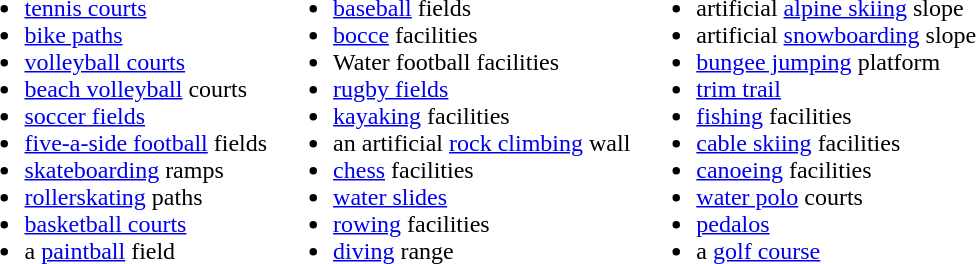<table>
<tr valign=top>
<td><br><ul><li><a href='#'>tennis courts</a></li><li><a href='#'>bike paths</a></li><li><a href='#'>volleyball courts</a></li><li><a href='#'>beach volleyball</a> courts</li><li><a href='#'>soccer fields</a></li><li><a href='#'>five-a-side football</a> fields</li><li><a href='#'>skateboarding</a> ramps</li><li><a href='#'>rollerskating</a> paths</li><li><a href='#'>basketball courts</a></li><li>a <a href='#'>paintball</a> field</li></ul></td>
<td><br><ul><li><a href='#'>baseball</a> fields</li><li><a href='#'>bocce</a> facilities</li><li>Water football facilities</li><li><a href='#'>rugby fields</a></li><li><a href='#'>kayaking</a> facilities</li><li>an artificial <a href='#'>rock climbing</a> wall</li><li><a href='#'>chess</a> facilities</li><li><a href='#'>water slides</a></li><li><a href='#'>rowing</a> facilities</li><li><a href='#'>diving</a> range</li></ul></td>
<td><br><ul><li>artificial <a href='#'>alpine skiing</a> slope</li><li>artificial <a href='#'>snowboarding</a> slope</li><li><a href='#'>bungee jumping</a> platform</li><li><a href='#'>trim trail</a></li><li><a href='#'>fishing</a> facilities</li><li><a href='#'>cable skiing</a> facilities</li><li><a href='#'>canoeing</a> facilities</li><li><a href='#'>water polo</a> courts</li><li><a href='#'>pedalos</a></li><li>a <a href='#'>golf course</a></li></ul></td>
</tr>
</table>
